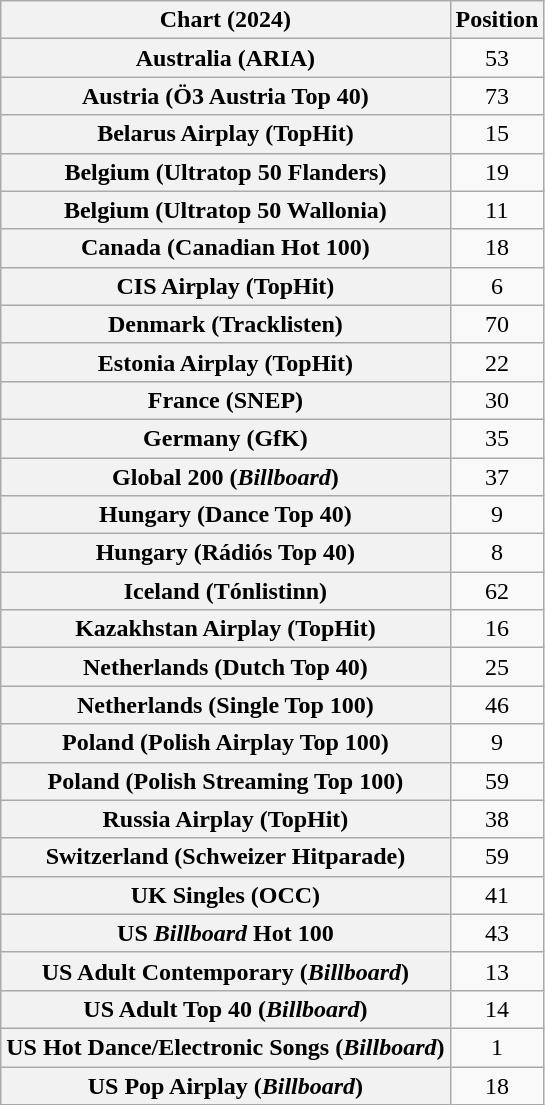<table class="wikitable sortable plainrowheaders" style="text-align:center">
<tr>
<th scope="col">Chart (2024)</th>
<th scope="col">Position</th>
</tr>
<tr>
<th scope="row">Australia (ARIA)</th>
<td>53</td>
</tr>
<tr>
<th scope="row">Austria (Ö3 Austria Top 40)</th>
<td>73</td>
</tr>
<tr>
<th scope="row">Belarus Airplay (TopHit)</th>
<td>15</td>
</tr>
<tr>
<th scope="row">Belgium (Ultratop 50 Flanders)</th>
<td>19</td>
</tr>
<tr>
<th scope="row">Belgium (Ultratop 50 Wallonia)</th>
<td>11</td>
</tr>
<tr>
<th scope="row">Canada (Canadian Hot 100)</th>
<td>18</td>
</tr>
<tr>
<th scope="row">CIS Airplay (TopHit)</th>
<td>6</td>
</tr>
<tr>
<th scope="row">Denmark (Tracklisten)</th>
<td>70</td>
</tr>
<tr>
<th scope="row">Estonia Airplay (TopHit)</th>
<td>22</td>
</tr>
<tr>
<th scope="row">France (SNEP)</th>
<td>30</td>
</tr>
<tr>
<th scope="row">Germany (GfK)</th>
<td>35</td>
</tr>
<tr>
<th scope="row">Global 200 (<em>Billboard</em>)</th>
<td>37</td>
</tr>
<tr>
<th scope="row">Hungary (Dance Top 40)</th>
<td>9</td>
</tr>
<tr>
<th scope="row">Hungary (Rádiós Top 40)</th>
<td>8</td>
</tr>
<tr>
<th scope="row">Iceland (Tónlistinn)</th>
<td>62</td>
</tr>
<tr>
<th scope="row">Kazakhstan Airplay (TopHit)</th>
<td>16</td>
</tr>
<tr>
<th scope="row">Netherlands (Dutch Top 40)</th>
<td>25</td>
</tr>
<tr>
<th scope="row">Netherlands (Single Top 100)</th>
<td>46</td>
</tr>
<tr>
<th scope="row">Poland (Polish Airplay Top 100)</th>
<td>9</td>
</tr>
<tr>
<th scope="row">Poland (Polish Streaming Top 100)</th>
<td>59</td>
</tr>
<tr>
<th scope="row">Russia Airplay (TopHit)</th>
<td>38</td>
</tr>
<tr>
<th scope="row">Switzerland (Schweizer Hitparade)</th>
<td>59</td>
</tr>
<tr>
<th scope="row">UK Singles (OCC)</th>
<td>41</td>
</tr>
<tr>
<th scope="row">US <em>Billboard</em> Hot 100</th>
<td>43</td>
</tr>
<tr>
<th scope="row">US Adult Contemporary (<em>Billboard</em>)</th>
<td>13</td>
</tr>
<tr>
<th scope="row">US Adult Top 40 (<em>Billboard</em>)</th>
<td>14</td>
</tr>
<tr>
<th scope="row">US Hot Dance/Electronic Songs (<em>Billboard</em>)</th>
<td>1</td>
</tr>
<tr>
<th scope="row">US Pop Airplay (<em>Billboard</em>)</th>
<td>18</td>
</tr>
</table>
